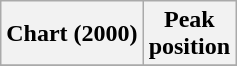<table class="wikitable sortable plainrowheaders" style="text-align:center">
<tr>
<th scope="col">Chart (2000)</th>
<th scope="col">Peak<br> position</th>
</tr>
<tr>
</tr>
</table>
